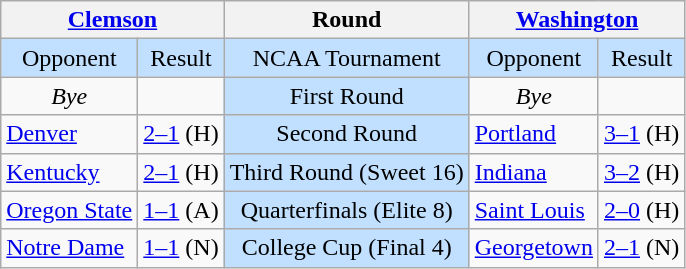<table class="wikitable" style="text-align: center;">
<tr>
<th colspan="2"><a href='#'>Clemson</a> </th>
<th>Round</th>
<th colspan="2"><a href='#'>Washington</a> </th>
</tr>
<tr bgcolor="#c1e0ff">
<td>Opponent</td>
<td>Result</td>
<td>NCAA Tournament</td>
<td>Opponent</td>
<td>Result</td>
</tr>
<tr>
<td><em>Bye</em></td>
<td></td>
<td bgcolor="#c1e0ff">First Round</td>
<td><em>Bye</em></td>
<td></td>
</tr>
<tr>
<td align="left"><a href='#'>Denver</a> </td>
<td><a href='#'>2–1</a> (H)</td>
<td bgcolor="#c1e0ff">Second Round</td>
<td align="left"><a href='#'>Portland</a> </td>
<td><a href='#'>3–1</a> (H)</td>
</tr>
<tr>
<td align="left"><a href='#'>Kentucky</a> </td>
<td><a href='#'>2–1</a> (H)</td>
<td bgcolor="#c1e0ff">Third Round (Sweet 16)</td>
<td align="left"><a href='#'>Indiana</a> </td>
<td><a href='#'>3–2</a> (H)</td>
</tr>
<tr>
<td align="left"><a href='#'>Oregon State</a> </td>
<td><a href='#'>1–1</a> (A)</td>
<td bgcolor="#c1e0ff">Quarterfinals (Elite 8)</td>
<td align="left"><a href='#'>Saint Louis</a> </td>
<td><a href='#'>2–0</a> (H)</td>
</tr>
<tr>
<td align="left"><a href='#'>Notre Dame</a> </td>
<td><a href='#'>1–1</a> (N)</td>
<td bgcolor="#c1e0ff">College Cup (Final 4)</td>
<td align="left"><a href='#'>Georgetown</a> </td>
<td><a href='#'>2–1</a> (N)</td>
</tr>
</table>
